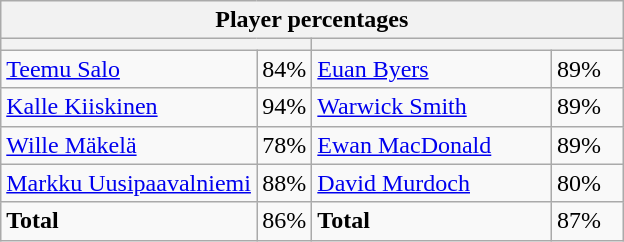<table class="wikitable">
<tr>
<th colspan=4 width=400>Player percentages</th>
</tr>
<tr>
<th colspan=2 width=200></th>
<th colspan=2 width=200></th>
</tr>
<tr>
<td><a href='#'>Teemu Salo</a></td>
<td>84%</td>
<td><a href='#'>Euan Byers</a></td>
<td>89%</td>
</tr>
<tr>
<td><a href='#'>Kalle Kiiskinen</a></td>
<td>94%</td>
<td><a href='#'>Warwick Smith</a></td>
<td>89%</td>
</tr>
<tr>
<td><a href='#'>Wille Mäkelä</a></td>
<td>78%</td>
<td><a href='#'>Ewan MacDonald</a></td>
<td>89%</td>
</tr>
<tr>
<td><a href='#'>Markku Uusipaavalniemi</a></td>
<td>88%</td>
<td><a href='#'>David Murdoch</a></td>
<td>80%</td>
</tr>
<tr>
<td><strong>Total</strong></td>
<td>86%</td>
<td><strong>Total</strong></td>
<td>87%</td>
</tr>
</table>
